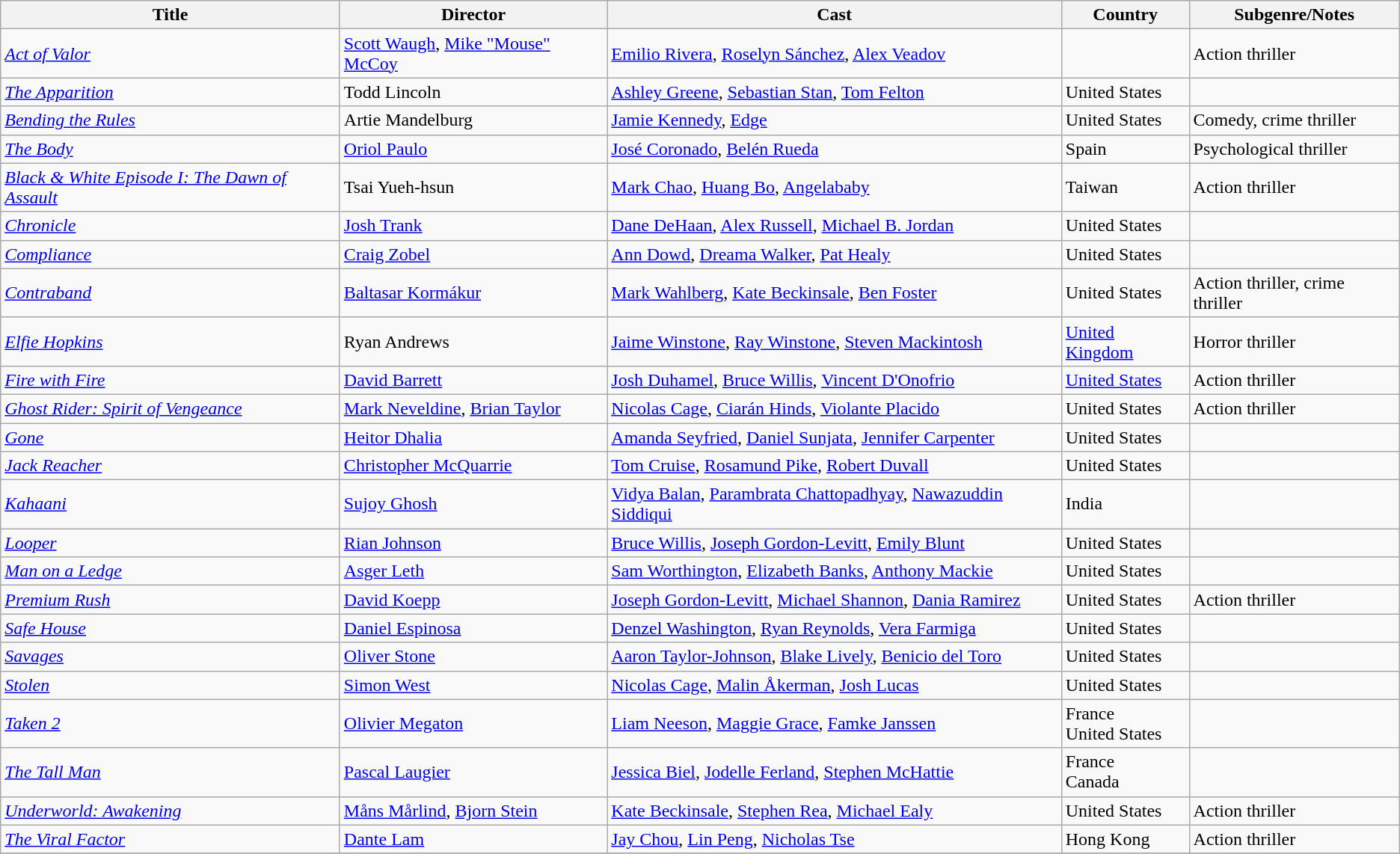<table class="wikitable sortable">
<tr>
<th>Title</th>
<th>Director</th>
<th>Cast</th>
<th>Country</th>
<th>Subgenre/Notes</th>
</tr>
<tr>
<td><em><a href='#'>Act of Valor</a></em></td>
<td><a href='#'>Scott Waugh</a>, <a href='#'>Mike "Mouse" McCoy</a></td>
<td><a href='#'>Emilio Rivera</a>, <a href='#'>Roselyn Sánchez</a>, <a href='#'>Alex Veadov</a></td>
<td></td>
<td>Action thriller</td>
</tr>
<tr>
<td><em><a href='#'>The Apparition</a></em></td>
<td>Todd Lincoln</td>
<td><a href='#'>Ashley Greene</a>, <a href='#'>Sebastian Stan</a>, <a href='#'>Tom Felton</a></td>
<td>United States</td>
<td></td>
</tr>
<tr>
<td><em><a href='#'>Bending the Rules</a></em></td>
<td>Artie Mandelburg</td>
<td><a href='#'>Jamie Kennedy</a>, <a href='#'>Edge</a></td>
<td>United States</td>
<td>Comedy, crime thriller</td>
</tr>
<tr>
<td><em><a href='#'>The Body</a></em></td>
<td><a href='#'>Oriol Paulo</a></td>
<td><a href='#'>José Coronado</a>, <a href='#'>Belén Rueda</a></td>
<td>Spain</td>
<td>Psychological thriller</td>
</tr>
<tr>
<td><em><a href='#'>Black & White Episode I: The Dawn of Assault</a></em></td>
<td>Tsai Yueh-hsun</td>
<td><a href='#'>Mark Chao</a>, <a href='#'>Huang Bo</a>, <a href='#'>Angelababy</a></td>
<td>Taiwan</td>
<td>Action thriller</td>
</tr>
<tr>
<td><em><a href='#'>Chronicle</a></em></td>
<td><a href='#'>Josh Trank</a></td>
<td><a href='#'>Dane DeHaan</a>, <a href='#'>Alex Russell</a>, <a href='#'>Michael B. Jordan</a></td>
<td>United States</td>
<td></td>
</tr>
<tr>
<td><em><a href='#'>Compliance</a></em></td>
<td><a href='#'>Craig Zobel</a></td>
<td><a href='#'>Ann Dowd</a>, <a href='#'>Dreama Walker</a>, <a href='#'>Pat Healy</a></td>
<td>United States</td>
<td></td>
</tr>
<tr>
<td><em><a href='#'>Contraband</a></em></td>
<td><a href='#'>Baltasar Kormákur</a></td>
<td><a href='#'>Mark Wahlberg</a>, <a href='#'>Kate Beckinsale</a>, <a href='#'>Ben Foster</a></td>
<td>United States</td>
<td>Action thriller, crime thriller</td>
</tr>
<tr>
<td><em><a href='#'>Elfie Hopkins</a></em></td>
<td>Ryan Andrews</td>
<td><a href='#'>Jaime Winstone</a>, <a href='#'>Ray Winstone</a>, <a href='#'>Steven Mackintosh</a></td>
<td><a href='#'>United Kingdom</a></td>
<td>Horror thriller</td>
</tr>
<tr>
<td><em><a href='#'>Fire with Fire</a></em></td>
<td><a href='#'>David Barrett</a></td>
<td><a href='#'>Josh Duhamel</a>, <a href='#'>Bruce Willis</a>, <a href='#'>Vincent D'Onofrio</a></td>
<td><a href='#'>United States</a></td>
<td>Action thriller</td>
</tr>
<tr>
<td><em><a href='#'>Ghost Rider: Spirit of Vengeance</a></em></td>
<td><a href='#'>Mark Neveldine</a>, <a href='#'>Brian Taylor</a></td>
<td><a href='#'>Nicolas Cage</a>, <a href='#'>Ciarán Hinds</a>, <a href='#'>Violante Placido</a></td>
<td>United States</td>
<td>Action thriller</td>
</tr>
<tr>
<td><em><a href='#'>Gone</a></em></td>
<td><a href='#'>Heitor Dhalia</a></td>
<td><a href='#'>Amanda Seyfried</a>, <a href='#'>Daniel Sunjata</a>, <a href='#'>Jennifer Carpenter</a></td>
<td>United States</td>
<td></td>
</tr>
<tr>
<td><em><a href='#'>Jack Reacher</a></em></td>
<td><a href='#'>Christopher McQuarrie</a></td>
<td><a href='#'>Tom Cruise</a>, <a href='#'>Rosamund Pike</a>, <a href='#'>Robert Duvall</a></td>
<td>United States</td>
<td></td>
</tr>
<tr>
<td><em><a href='#'>Kahaani</a></em></td>
<td><a href='#'>Sujoy Ghosh</a></td>
<td><a href='#'>Vidya Balan</a>, <a href='#'>Parambrata Chattopadhyay</a>, <a href='#'>Nawazuddin Siddiqui</a></td>
<td>India</td>
<td></td>
</tr>
<tr>
<td><em><a href='#'>Looper</a></em></td>
<td><a href='#'>Rian Johnson</a></td>
<td><a href='#'>Bruce Willis</a>, <a href='#'>Joseph Gordon-Levitt</a>, <a href='#'>Emily Blunt</a></td>
<td>United States</td>
<td></td>
</tr>
<tr>
<td><em><a href='#'>Man on a Ledge</a></em></td>
<td><a href='#'>Asger Leth</a></td>
<td><a href='#'>Sam Worthington</a>, <a href='#'>Elizabeth Banks</a>, <a href='#'>Anthony Mackie</a></td>
<td>United States</td>
<td></td>
</tr>
<tr>
<td><em><a href='#'>Premium Rush</a></em></td>
<td><a href='#'>David Koepp</a></td>
<td><a href='#'>Joseph Gordon-Levitt</a>, <a href='#'>Michael Shannon</a>, <a href='#'>Dania Ramirez</a></td>
<td>United States</td>
<td>Action thriller</td>
</tr>
<tr>
<td><em><a href='#'>Safe House</a></em></td>
<td><a href='#'>Daniel Espinosa</a></td>
<td><a href='#'>Denzel Washington</a>, <a href='#'>Ryan Reynolds</a>, <a href='#'>Vera Farmiga</a></td>
<td>United States</td>
<td></td>
</tr>
<tr>
<td><em><a href='#'>Savages</a></em></td>
<td><a href='#'>Oliver Stone</a></td>
<td><a href='#'>Aaron Taylor-Johnson</a>, <a href='#'>Blake Lively</a>, <a href='#'>Benicio del Toro</a></td>
<td>United States</td>
<td></td>
</tr>
<tr>
<td><em><a href='#'>Stolen</a></em></td>
<td><a href='#'>Simon West</a></td>
<td><a href='#'>Nicolas Cage</a>, <a href='#'>Malin Åkerman</a>, <a href='#'>Josh Lucas</a></td>
<td>United States</td>
<td></td>
</tr>
<tr>
<td><em><a href='#'>Taken 2</a></em></td>
<td><a href='#'>Olivier Megaton</a></td>
<td><a href='#'>Liam Neeson</a>, <a href='#'>Maggie Grace</a>, <a href='#'>Famke Janssen</a></td>
<td>France<br>United States</td>
<td></td>
</tr>
<tr>
<td><em><a href='#'>The Tall Man</a></em></td>
<td><a href='#'>Pascal Laugier</a></td>
<td><a href='#'>Jessica Biel</a>, <a href='#'>Jodelle Ferland</a>, <a href='#'>Stephen McHattie</a></td>
<td>France<br>Canada</td>
<td></td>
</tr>
<tr>
<td><em><a href='#'>Underworld: Awakening</a></em></td>
<td><a href='#'>Måns Mårlind</a>, <a href='#'>Bjorn Stein</a></td>
<td><a href='#'>Kate Beckinsale</a>, <a href='#'>Stephen Rea</a>, <a href='#'>Michael Ealy</a></td>
<td>United States</td>
<td>Action thriller</td>
</tr>
<tr>
<td><em><a href='#'>The Viral Factor</a></em></td>
<td><a href='#'>Dante Lam</a></td>
<td><a href='#'>Jay Chou</a>, <a href='#'>Lin Peng</a>, <a href='#'>Nicholas Tse</a></td>
<td>Hong Kong</td>
<td>Action thriller</td>
</tr>
<tr>
</tr>
</table>
